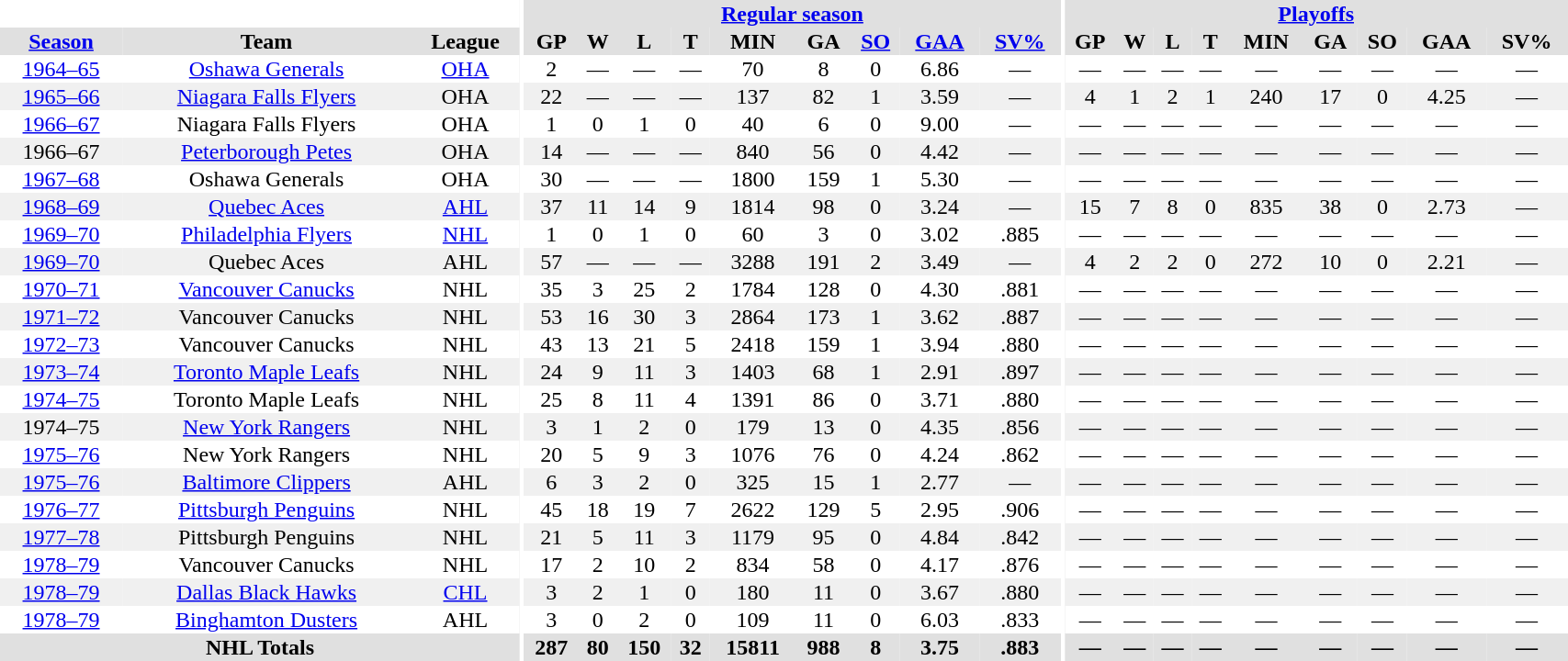<table border="0" cellpadding="1" cellspacing="0" style="width:90%; text-align:center;">
<tr bgcolor="#e0e0e0">
<th colspan="3" bgcolor="#ffffff"></th>
<th rowspan="99" bgcolor="#ffffff"></th>
<th colspan="9" bgcolor="#e0e0e0"><a href='#'>Regular season</a></th>
<th rowspan="99" bgcolor="#ffffff"></th>
<th colspan="9" bgcolor="#e0e0e0"><a href='#'>Playoffs</a></th>
</tr>
<tr bgcolor="#e0e0e0">
<th><a href='#'>Season</a></th>
<th>Team</th>
<th>League</th>
<th>GP</th>
<th>W</th>
<th>L</th>
<th>T</th>
<th>MIN</th>
<th>GA</th>
<th><a href='#'>SO</a></th>
<th><a href='#'>GAA</a></th>
<th><a href='#'>SV%</a></th>
<th>GP</th>
<th>W</th>
<th>L</th>
<th>T</th>
<th>MIN</th>
<th>GA</th>
<th>SO</th>
<th>GAA</th>
<th>SV%</th>
</tr>
<tr>
<td><a href='#'>1964–65</a></td>
<td><a href='#'>Oshawa Generals</a></td>
<td><a href='#'>OHA</a></td>
<td>2</td>
<td>—</td>
<td>—</td>
<td>—</td>
<td>70</td>
<td>8</td>
<td>0</td>
<td>6.86</td>
<td>—</td>
<td>—</td>
<td>—</td>
<td>—</td>
<td>—</td>
<td>—</td>
<td>—</td>
<td>—</td>
<td>—</td>
<td>—</td>
</tr>
<tr bgcolor="#f0f0f0">
<td><a href='#'>1965–66</a></td>
<td><a href='#'>Niagara Falls Flyers</a></td>
<td>OHA</td>
<td>22</td>
<td>—</td>
<td>—</td>
<td>—</td>
<td>137</td>
<td>82</td>
<td>1</td>
<td>3.59</td>
<td>—</td>
<td>4</td>
<td>1</td>
<td>2</td>
<td>1</td>
<td>240</td>
<td>17</td>
<td>0</td>
<td>4.25</td>
<td>—</td>
</tr>
<tr>
<td><a href='#'>1966–67</a></td>
<td>Niagara Falls Flyers</td>
<td>OHA</td>
<td>1</td>
<td>0</td>
<td>1</td>
<td>0</td>
<td>40</td>
<td>6</td>
<td>0</td>
<td>9.00</td>
<td>—</td>
<td>—</td>
<td>—</td>
<td>—</td>
<td>—</td>
<td>—</td>
<td>—</td>
<td>—</td>
<td>—</td>
<td>—</td>
</tr>
<tr bgcolor="#f0f0f0">
<td>1966–67</td>
<td><a href='#'>Peterborough Petes</a></td>
<td>OHA</td>
<td>14</td>
<td>—</td>
<td>—</td>
<td>—</td>
<td>840</td>
<td>56</td>
<td>0</td>
<td>4.42</td>
<td>—</td>
<td>—</td>
<td>—</td>
<td>—</td>
<td>—</td>
<td>—</td>
<td>—</td>
<td>—</td>
<td>—</td>
<td>—</td>
</tr>
<tr>
<td><a href='#'>1967–68</a></td>
<td>Oshawa Generals</td>
<td>OHA</td>
<td>30</td>
<td>—</td>
<td>—</td>
<td>—</td>
<td>1800</td>
<td>159</td>
<td>1</td>
<td>5.30</td>
<td>—</td>
<td>—</td>
<td>—</td>
<td>—</td>
<td>—</td>
<td>—</td>
<td>—</td>
<td>—</td>
<td>—</td>
<td>—</td>
</tr>
<tr bgcolor="#f0f0f0">
<td><a href='#'>1968–69</a></td>
<td><a href='#'>Quebec Aces</a></td>
<td><a href='#'>AHL</a></td>
<td>37</td>
<td>11</td>
<td>14</td>
<td>9</td>
<td>1814</td>
<td>98</td>
<td>0</td>
<td>3.24</td>
<td>—</td>
<td>15</td>
<td>7</td>
<td>8</td>
<td>0</td>
<td>835</td>
<td>38</td>
<td>0</td>
<td>2.73</td>
<td>—</td>
</tr>
<tr>
<td><a href='#'>1969–70</a></td>
<td><a href='#'>Philadelphia Flyers</a></td>
<td><a href='#'>NHL</a></td>
<td>1</td>
<td>0</td>
<td>1</td>
<td>0</td>
<td>60</td>
<td>3</td>
<td>0</td>
<td>3.02</td>
<td>.885</td>
<td>—</td>
<td>—</td>
<td>—</td>
<td>—</td>
<td>—</td>
<td>—</td>
<td>—</td>
<td>—</td>
<td>—</td>
</tr>
<tr bgcolor="#f0f0f0">
<td><a href='#'>1969–70</a></td>
<td>Quebec Aces</td>
<td>AHL</td>
<td>57</td>
<td>—</td>
<td>—</td>
<td>—</td>
<td>3288</td>
<td>191</td>
<td>2</td>
<td>3.49</td>
<td>—</td>
<td>4</td>
<td>2</td>
<td>2</td>
<td>0</td>
<td>272</td>
<td>10</td>
<td>0</td>
<td>2.21</td>
<td>—</td>
</tr>
<tr>
<td><a href='#'>1970–71</a></td>
<td><a href='#'>Vancouver Canucks</a></td>
<td>NHL</td>
<td>35</td>
<td>3</td>
<td>25</td>
<td>2</td>
<td>1784</td>
<td>128</td>
<td>0</td>
<td>4.30</td>
<td>.881</td>
<td>—</td>
<td>—</td>
<td>—</td>
<td>—</td>
<td>—</td>
<td>—</td>
<td>—</td>
<td>—</td>
<td>—</td>
</tr>
<tr bgcolor="#f0f0f0">
<td><a href='#'>1971–72</a></td>
<td>Vancouver Canucks</td>
<td>NHL</td>
<td>53</td>
<td>16</td>
<td>30</td>
<td>3</td>
<td>2864</td>
<td>173</td>
<td>1</td>
<td>3.62</td>
<td>.887</td>
<td>—</td>
<td>—</td>
<td>—</td>
<td>—</td>
<td>—</td>
<td>—</td>
<td>—</td>
<td>—</td>
<td>—</td>
</tr>
<tr>
<td><a href='#'>1972–73</a></td>
<td>Vancouver Canucks</td>
<td>NHL</td>
<td>43</td>
<td>13</td>
<td>21</td>
<td>5</td>
<td>2418</td>
<td>159</td>
<td>1</td>
<td>3.94</td>
<td>.880</td>
<td>—</td>
<td>—</td>
<td>—</td>
<td>—</td>
<td>—</td>
<td>—</td>
<td>—</td>
<td>—</td>
<td>—</td>
</tr>
<tr bgcolor="#f0f0f0">
<td><a href='#'>1973–74</a></td>
<td><a href='#'>Toronto Maple Leafs</a></td>
<td>NHL</td>
<td>24</td>
<td>9</td>
<td>11</td>
<td>3</td>
<td>1403</td>
<td>68</td>
<td>1</td>
<td>2.91</td>
<td>.897</td>
<td>—</td>
<td>—</td>
<td>—</td>
<td>—</td>
<td>—</td>
<td>—</td>
<td>—</td>
<td>—</td>
<td>—</td>
</tr>
<tr>
<td><a href='#'>1974–75</a></td>
<td>Toronto Maple Leafs</td>
<td>NHL</td>
<td>25</td>
<td>8</td>
<td>11</td>
<td>4</td>
<td>1391</td>
<td>86</td>
<td>0</td>
<td>3.71</td>
<td>.880</td>
<td>—</td>
<td>—</td>
<td>—</td>
<td>—</td>
<td>—</td>
<td>—</td>
<td>—</td>
<td>—</td>
<td>—</td>
</tr>
<tr bgcolor="#f0f0f0">
<td>1974–75</td>
<td><a href='#'>New York Rangers</a></td>
<td>NHL</td>
<td>3</td>
<td>1</td>
<td>2</td>
<td>0</td>
<td>179</td>
<td>13</td>
<td>0</td>
<td>4.35</td>
<td>.856</td>
<td>—</td>
<td>—</td>
<td>—</td>
<td>—</td>
<td>—</td>
<td>—</td>
<td>—</td>
<td>—</td>
<td>—</td>
</tr>
<tr>
<td><a href='#'>1975–76</a></td>
<td>New York Rangers</td>
<td>NHL</td>
<td>20</td>
<td>5</td>
<td>9</td>
<td>3</td>
<td>1076</td>
<td>76</td>
<td>0</td>
<td>4.24</td>
<td>.862</td>
<td>—</td>
<td>—</td>
<td>—</td>
<td>—</td>
<td>—</td>
<td>—</td>
<td>—</td>
<td>—</td>
<td>—</td>
</tr>
<tr bgcolor="#f0f0f0">
<td><a href='#'>1975–76</a></td>
<td><a href='#'>Baltimore Clippers</a></td>
<td>AHL</td>
<td>6</td>
<td>3</td>
<td>2</td>
<td>0</td>
<td>325</td>
<td>15</td>
<td>1</td>
<td>2.77</td>
<td>—</td>
<td>—</td>
<td>—</td>
<td>—</td>
<td>—</td>
<td>—</td>
<td>—</td>
<td>—</td>
<td>—</td>
<td>—</td>
</tr>
<tr>
<td><a href='#'>1976–77</a></td>
<td><a href='#'>Pittsburgh Penguins</a></td>
<td>NHL</td>
<td>45</td>
<td>18</td>
<td>19</td>
<td>7</td>
<td>2622</td>
<td>129</td>
<td>5</td>
<td>2.95</td>
<td>.906</td>
<td>—</td>
<td>—</td>
<td>—</td>
<td>—</td>
<td>—</td>
<td>—</td>
<td>—</td>
<td>—</td>
<td>—</td>
</tr>
<tr bgcolor="#f0f0f0">
<td><a href='#'>1977–78</a></td>
<td>Pittsburgh Penguins</td>
<td>NHL</td>
<td>21</td>
<td>5</td>
<td>11</td>
<td>3</td>
<td>1179</td>
<td>95</td>
<td>0</td>
<td>4.84</td>
<td>.842</td>
<td>—</td>
<td>—</td>
<td>—</td>
<td>—</td>
<td>—</td>
<td>—</td>
<td>—</td>
<td>—</td>
<td>—</td>
</tr>
<tr>
<td><a href='#'>1978–79</a></td>
<td>Vancouver Canucks</td>
<td>NHL</td>
<td>17</td>
<td>2</td>
<td>10</td>
<td>2</td>
<td>834</td>
<td>58</td>
<td>0</td>
<td>4.17</td>
<td>.876</td>
<td>—</td>
<td>—</td>
<td>—</td>
<td>—</td>
<td>—</td>
<td>—</td>
<td>—</td>
<td>—</td>
<td>—</td>
</tr>
<tr bgcolor="#f0f0f0">
<td><a href='#'>1978–79</a></td>
<td><a href='#'>Dallas Black Hawks</a></td>
<td><a href='#'>CHL</a></td>
<td>3</td>
<td>2</td>
<td>1</td>
<td>0</td>
<td>180</td>
<td>11</td>
<td>0</td>
<td>3.67</td>
<td>.880</td>
<td>—</td>
<td>—</td>
<td>—</td>
<td>—</td>
<td>—</td>
<td>—</td>
<td>—</td>
<td>—</td>
<td>—</td>
</tr>
<tr>
<td><a href='#'>1978–79</a></td>
<td><a href='#'>Binghamton Dusters</a></td>
<td>AHL</td>
<td>3</td>
<td>0</td>
<td>2</td>
<td>0</td>
<td>109</td>
<td>11</td>
<td>0</td>
<td>6.03</td>
<td>.833</td>
<td>—</td>
<td>—</td>
<td>—</td>
<td>—</td>
<td>—</td>
<td>—</td>
<td>—</td>
<td>—</td>
<td>—</td>
</tr>
<tr bgcolor="#e0e0e0">
<th colspan="3">NHL Totals</th>
<th>287</th>
<th>80</th>
<th>150</th>
<th>32</th>
<th>15811</th>
<th>988</th>
<th>8</th>
<th>3.75</th>
<th>.883</th>
<th>—</th>
<th>—</th>
<th>—</th>
<th>—</th>
<th>—</th>
<th>—</th>
<th>—</th>
<th>—</th>
<th>—</th>
</tr>
</table>
